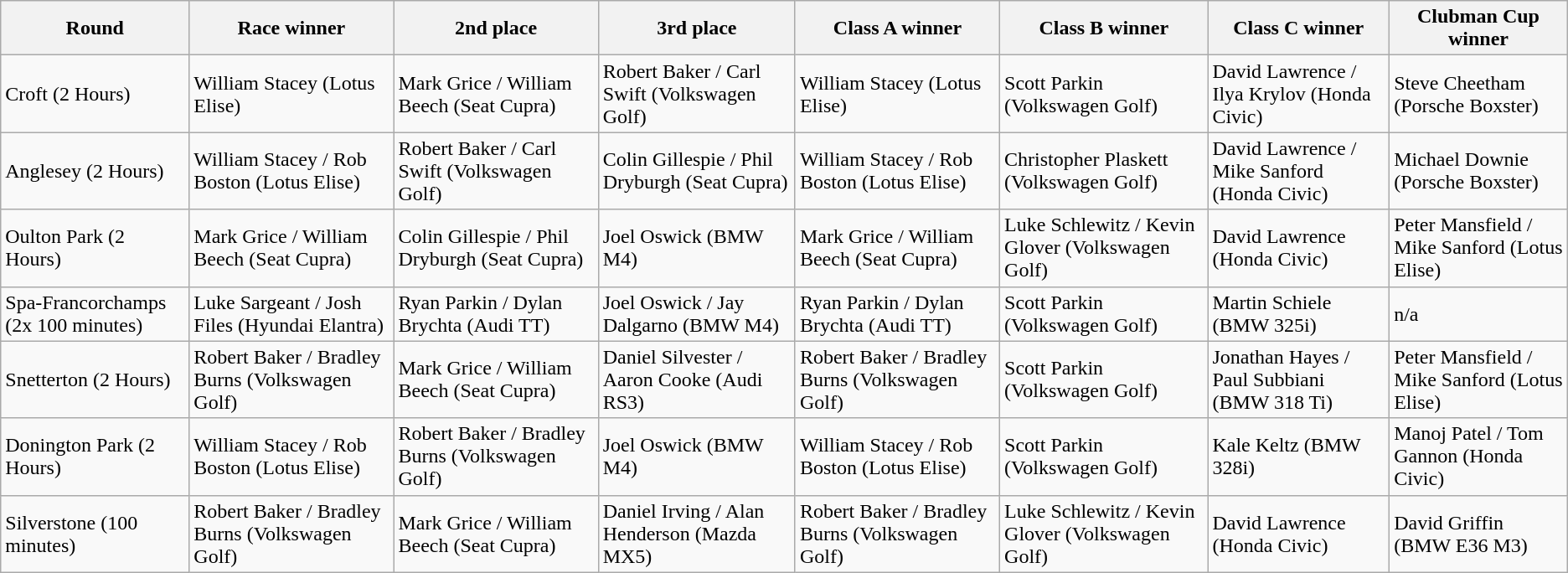<table class="wikitable">
<tr>
<th>Round</th>
<th>Race winner</th>
<th>2nd place</th>
<th>3rd place</th>
<th>Class A winner</th>
<th>Class B winner</th>
<th>Class C winner</th>
<th>Clubman Cup winner</th>
</tr>
<tr>
<td>Croft (2 Hours)</td>
<td>William Stacey (Lotus Elise)</td>
<td>Mark Grice / William Beech (Seat Cupra)</td>
<td>Robert Baker / Carl Swift (Volkswagen Golf)</td>
<td>William Stacey (Lotus Elise)</td>
<td>Scott Parkin (Volkswagen Golf)</td>
<td>David Lawrence / Ilya Krylov (Honda Civic)</td>
<td>Steve Cheetham (Porsche Boxster)</td>
</tr>
<tr>
<td>Anglesey (2 Hours)</td>
<td>William Stacey / Rob Boston (Lotus Elise)</td>
<td>Robert Baker / Carl Swift (Volkswagen Golf)</td>
<td>Colin Gillespie / Phil Dryburgh (Seat Cupra)</td>
<td>William Stacey / Rob Boston (Lotus Elise)</td>
<td>Christopher Plaskett (Volkswagen Golf)</td>
<td>David Lawrence / Mike Sanford (Honda Civic)</td>
<td>Michael Downie (Porsche Boxster)</td>
</tr>
<tr>
<td>Oulton Park (2 Hours)</td>
<td>Mark Grice / William Beech (Seat Cupra)</td>
<td>Colin Gillespie / Phil Dryburgh (Seat Cupra)</td>
<td>Joel Oswick (BMW M4)</td>
<td>Mark Grice / William Beech (Seat Cupra)</td>
<td>Luke Schlewitz / Kevin Glover (Volkswagen Golf)</td>
<td>David Lawrence (Honda Civic)</td>
<td>Peter Mansfield / Mike Sanford (Lotus Elise)</td>
</tr>
<tr>
<td>Spa-Francorchamps (2x 100 minutes)</td>
<td>Luke Sargeant / Josh Files (Hyundai Elantra)</td>
<td>Ryan Parkin / Dylan Brychta (Audi TT)</td>
<td>Joel Oswick / Jay Dalgarno (BMW M4)</td>
<td>Ryan Parkin / Dylan Brychta (Audi TT)</td>
<td>Scott Parkin (Volkswagen Golf)</td>
<td>Martin Schiele (BMW 325i)</td>
<td>n/a</td>
</tr>
<tr>
<td>Snetterton (2 Hours)</td>
<td>Robert Baker / Bradley Burns (Volkswagen Golf)</td>
<td>Mark Grice / William Beech (Seat Cupra)</td>
<td>Daniel Silvester / Aaron Cooke (Audi RS3)</td>
<td>Robert Baker / Bradley Burns (Volkswagen Golf)</td>
<td>Scott Parkin (Volkswagen Golf)</td>
<td>Jonathan Hayes / Paul Subbiani (BMW 318 Ti)</td>
<td>Peter Mansfield / Mike Sanford (Lotus Elise)</td>
</tr>
<tr>
<td>Donington Park (2 Hours)</td>
<td>William Stacey / Rob Boston (Lotus Elise)</td>
<td>Robert Baker / Bradley Burns (Volkswagen Golf)</td>
<td>Joel Oswick (BMW M4)</td>
<td>William Stacey / Rob Boston (Lotus Elise)</td>
<td>Scott Parkin (Volkswagen Golf)</td>
<td>Kale Keltz (BMW 328i)</td>
<td>Manoj Patel / Tom Gannon (Honda Civic)</td>
</tr>
<tr>
<td>Silverstone (100 minutes)</td>
<td>Robert Baker / Bradley Burns (Volkswagen Golf)</td>
<td>Mark Grice / William Beech (Seat Cupra)</td>
<td>Daniel Irving / Alan Henderson (Mazda MX5)</td>
<td>Robert Baker / Bradley Burns (Volkswagen Golf)</td>
<td>Luke Schlewitz / Kevin Glover (Volkswagen Golf)</td>
<td>David Lawrence (Honda Civic)</td>
<td>David Griffin (BMW E36 M3)</td>
</tr>
</table>
